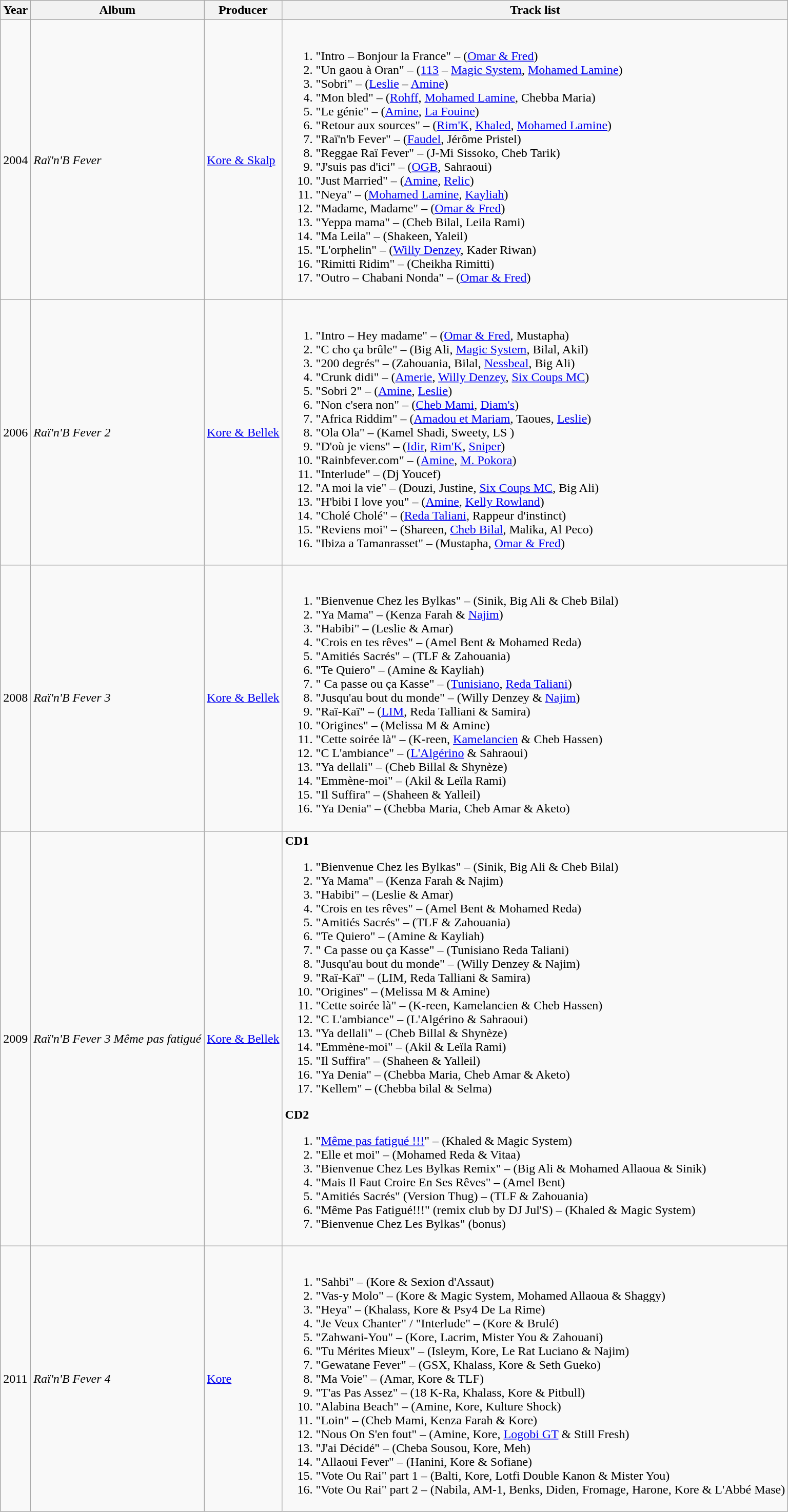<table class="wikitable">
<tr>
<th>Year</th>
<th>Album</th>
<th>Producer</th>
<th>Track list</th>
</tr>
<tr>
<td>2004</td>
<td><em>Raï'n'B Fever</em></td>
<td><a href='#'>Kore & Skalp</a></td>
<td><br><ol><li>"Intro – Bonjour la France" – (<a href='#'>Omar & Fred</a>)</li><li>"Un gaou à Oran" – (<a href='#'>113</a> – <a href='#'>Magic System</a>, <a href='#'>Mohamed Lamine</a>)</li><li>"Sobri" – (<a href='#'>Leslie</a> – <a href='#'>Amine</a>)</li><li>"Mon bled" – (<a href='#'>Rohff</a>, <a href='#'>Mohamed Lamine</a>, Chebba Maria)</li><li>"Le génie" – (<a href='#'>Amine</a>, <a href='#'>La Fouine</a>)</li><li>"Retour aux sources" – (<a href='#'>Rim'K</a>, <a href='#'>Khaled</a>, <a href='#'>Mohamed Lamine</a>)</li><li>"Raï'n'b Fever" – (<a href='#'>Faudel</a>, Jérôme Pristel)</li><li>"Reggae Raï Fever" – (J-Mi Sissoko, Cheb Tarik)</li><li>"J'suis pas d'ici" – (<a href='#'>OGB</a>, Sahraoui)</li><li>"Just Married" – (<a href='#'>Amine</a>, <a href='#'>Relic</a>)</li><li>"Neya" – (<a href='#'>Mohamed Lamine</a>, <a href='#'>Kayliah</a>)</li><li>"Madame, Madame" – (<a href='#'>Omar & Fred</a>)</li><li>"Yeppa mama" – (Cheb Bilal, Leila Rami)</li><li>"Ma Leila" – (Shakeen, Yaleil)</li><li>"L'orphelin" – (<a href='#'>Willy Denzey</a>, Kader Riwan)</li><li>"Rimitti Ridim" – (Cheikha Rimitti)</li><li>"Outro – Chabani Nonda" – (<a href='#'>Omar & Fred</a>)</li></ol></td>
</tr>
<tr>
<td>2006</td>
<td><em>Raï'n'B Fever 2</em></td>
<td><a href='#'>Kore & Bellek</a></td>
<td><br><ol><li>"Intro – Hey madame" – (<a href='#'>Omar & Fred</a>, Mustapha)</li><li>"C cho ça brûle" – (Big Ali, <a href='#'>Magic System</a>, Bilal, Akil)</li><li>"200 degrés" – (Zahouania, Bilal, <a href='#'>Nessbeal</a>, Big Ali)</li><li>"Crunk didi" – (<a href='#'>Amerie</a>, <a href='#'>Willy Denzey</a>, <a href='#'>Six Coups MC</a>)</li><li>"Sobri 2" – (<a href='#'>Amine</a>, <a href='#'>Leslie</a>)</li><li>"Non c'sera non" – (<a href='#'>Cheb Mami</a>, <a href='#'>Diam's</a>)</li><li>"Africa Riddim" – (<a href='#'>Amadou et Mariam</a>, Taoues, <a href='#'>Leslie</a>)</li><li>"Ola Ola" – (Kamel Shadi, Sweety, LS )</li><li>"D'où je viens" – (<a href='#'>Idir</a>, <a href='#'>Rim'K</a>, <a href='#'>Sniper</a>)</li><li>"Rainbfever.com" – (<a href='#'>Amine</a>, <a href='#'>M. Pokora</a>)</li><li>"Interlude" – (Dj Youcef)</li><li>"A moi la vie" – (Douzi, Justine, <a href='#'>Six Coups MC</a>, Big Ali)</li><li>"H'bibi I love you" – (<a href='#'>Amine</a>, <a href='#'>Kelly Rowland</a>)</li><li>"Cholé Cholé" – (<a href='#'>Reda Taliani</a>, Rappeur d'instinct)</li><li>"Reviens moi" –  (Shareen, <a href='#'>Cheb Bilal</a>, Malika, Al Peco)</li><li>"Ibiza a Tamanrasset" – (Mustapha, <a href='#'>Omar & Fred</a>)</li></ol></td>
</tr>
<tr>
<td>2008</td>
<td><em>Raï'n'B Fever 3</em></td>
<td><a href='#'>Kore & Bellek</a></td>
<td><br><ol><li>"Bienvenue Chez les Bylkas" – (Sinik, Big Ali & Cheb Bilal)</li><li>"Ya Mama" – (Kenza Farah & <a href='#'>Najim</a>)</li><li>"Habibi" – (Leslie & Amar)</li><li>"Crois en tes rêves" – (Amel Bent & Mohamed Reda)</li><li>"Amitiés Sacrés" – (TLF & Zahouania)</li><li>"Te Quiero" – (Amine & Kayliah)</li><li>" Ca passe ou ça Kasse" – (<a href='#'>Tunisiano</a>, <a href='#'>Reda Taliani</a>)</li><li>"Jusqu'au bout du monde" – (Willy Denzey & <a href='#'>Najim</a>)</li><li>"Raï-Kaï" – (<a href='#'>LIM</a>, Reda Talliani & Samira)</li><li>"Origines" – (Melissa M & Amine)</li><li>"Cette soirée là" – (K-reen, <a href='#'>Kamelancien</a> & Cheb Hassen)</li><li>"C L'ambiance" – (<a href='#'>L'Algérino</a> & Sahraoui)</li><li>"Ya dellali" – (Cheb Billal & Shynèze)</li><li>"Emmène-moi" – (Akil & Leïla Rami)</li><li>"Il Suffira" – (Shaheen & Yalleil)</li><li>"Ya Denia" – (Chebba Maria, Cheb Amar & Aketo)</li></ol></td>
</tr>
<tr>
<td>2009</td>
<td><em>Raï'n'B Fever 3 Même pas fatigué</em></td>
<td><a href='#'>Kore & Bellek</a></td>
<td><strong>CD1</strong><br><ol><li>"Bienvenue Chez les Bylkas" – (Sinik, Big Ali & Cheb Bilal)</li><li>"Ya Mama" – (Kenza Farah & Najim)</li><li>"Habibi" – (Leslie & Amar)</li><li>"Crois en tes rêves" – (Amel Bent & Mohamed Reda)</li><li>"Amitiés Sacrés" – (TLF & Zahouania)</li><li>"Te Quiero" – (Amine & Kayliah)</li><li>" Ca passe ou ça Kasse" – (Tunisiano Reda Taliani)</li><li>"Jusqu'au bout du monde" – (Willy Denzey & Najim)</li><li>"Raï-Kaï" – (LIM, Reda Talliani & Samira)</li><li>"Origines" – (Melissa M & Amine)</li><li>"Cette soirée là" – (K-reen, Kamelancien & Cheb Hassen)</li><li>"C L'ambiance" – (L'Algérino & Sahraoui)</li><li>"Ya dellali" – (Cheb Billal & Shynèze)</li><li>"Emmène-moi" – (Akil & Leïla Rami)</li><li>"Il Suffira" – (Shaheen & Yalleil)</li><li>"Ya Denia" – (Chebba Maria, Cheb Amar & Aketo)</li><li>"Kellem" – (Chebba bilal & Selma)</li></ol><strong>CD2</strong><ol><li>"<a href='#'>Même pas fatigué !!!</a>" – (Khaled & Magic System)</li><li>"Elle et moi" – (Mohamed Reda & Vitaa)</li><li>"Bienvenue Chez Les Bylkas Remix" – (Big Ali & Mohamed Allaoua & Sinik)</li><li>"Mais Il Faut Croire En Ses Rêves" – (Amel Bent)</li><li>"Amitiés Sacrés" (Version Thug) – (TLF & Zahouania)</li><li>"Même Pas Fatigué!!!" (remix club by DJ Jul'S) – (Khaled & Magic System)</li><li>"Bienvenue Chez Les Bylkas" (bonus)</li></ol></td>
</tr>
<tr>
<td>2011</td>
<td><em>Raï'n'B Fever 4</em></td>
<td><a href='#'>Kore</a></td>
<td><br><ol><li>"Sahbi" – (Kore & Sexion d'Assaut)</li><li>"Vas-y Molo" – (Kore & Magic System, Mohamed Allaoua & Shaggy)</li><li>"Heya" – (Khalass, Kore & Psy4 De La Rime)</li><li>"Je Veux Chanter" / "Interlude" – (Kore & Brulé)</li><li>"Zahwani-You" – (Kore, Lacrim, Mister You & Zahouani)</li><li>"Tu Mérites Mieux" – (Isleym, Kore, Le Rat Luciano & Najim)</li><li>"Gewatane Fever" – (GSX, Khalass, Kore & Seth Gueko)</li><li>"Ma Voie" – (Amar, Kore & TLF)</li><li>"T'as Pas Assez" – (18 K-Ra, Khalass, Kore & Pitbull)</li><li>"Alabina Beach" – (Amine, Kore, Kulture Shock)</li><li>"Loin" – (Cheb Mami, Kenza Farah & Kore)</li><li>"Nous On S'en fout" – (Amine, Kore, <a href='#'>Logobi GT</a> & Still Fresh)</li><li>"J'ai Décidé" – (Cheba Sousou, Kore, Meh)</li><li>"Allaoui Fever" – (Hanini, Kore & Sofiane)</li><li>"Vote Ou Rai" part 1 – (Balti, Kore, Lotfi Double Kanon & Mister You)</li><li>"Vote Ou Rai" part 2 – (Nabila, AM-1, Benks, Diden, Fromage, Harone, Kore & L'Abbé Mase)</li></ol></td>
</tr>
</table>
